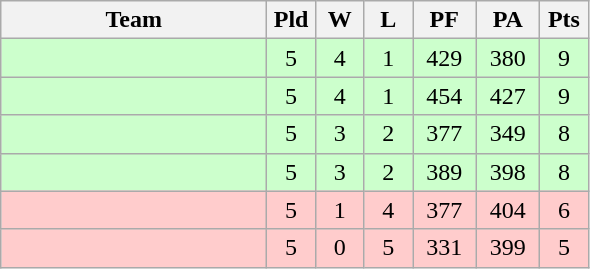<table class="wikitable" style="text-align:center;">
<tr>
<th width=170>Team</th>
<th width=25>Pld</th>
<th width=25>W</th>
<th width=25>L</th>
<th width=35>PF</th>
<th width=35>PA</th>
<th width=25>Pts</th>
</tr>
<tr bgcolor=#ccffcc>
<td align="left"></td>
<td>5</td>
<td>4</td>
<td>1</td>
<td>429</td>
<td>380</td>
<td>9</td>
</tr>
<tr bgcolor=#ccffcc>
<td align="left"></td>
<td>5</td>
<td>4</td>
<td>1</td>
<td>454</td>
<td>427</td>
<td>9</td>
</tr>
<tr bgcolor=#ccffcc>
<td align="left"></td>
<td>5</td>
<td>3</td>
<td>2</td>
<td>377</td>
<td>349</td>
<td>8</td>
</tr>
<tr bgcolor=#ccffcc>
<td align="left"></td>
<td>5</td>
<td>3</td>
<td>2</td>
<td>389</td>
<td>398</td>
<td>8</td>
</tr>
<tr bgcolor=#ffcccc>
<td align="left"></td>
<td>5</td>
<td>1</td>
<td>4</td>
<td>377</td>
<td>404</td>
<td>6</td>
</tr>
<tr bgcolor=#ffcccc>
<td align="left"></td>
<td>5</td>
<td>0</td>
<td>5</td>
<td>331</td>
<td>399</td>
<td>5</td>
</tr>
</table>
